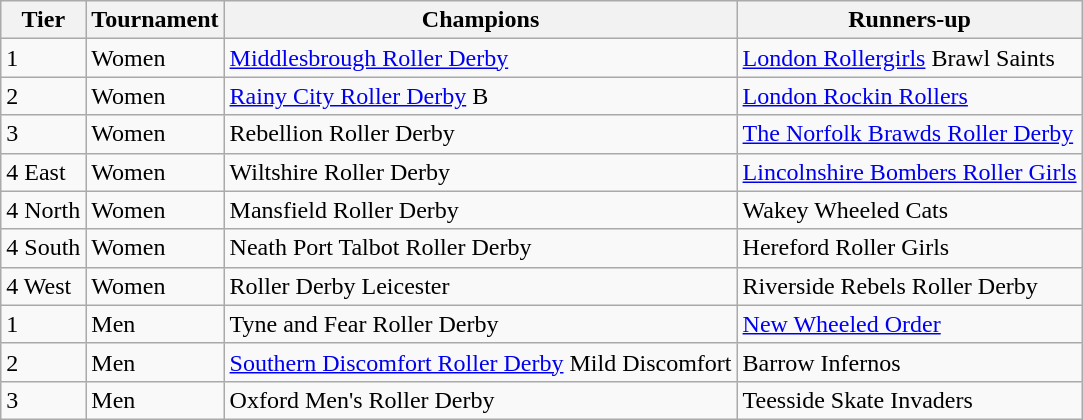<table class="wikitable">
<tr>
<th>Tier</th>
<th>Tournament</th>
<th>Champions</th>
<th>Runners-up</th>
</tr>
<tr>
<td>1</td>
<td>Women</td>
<td><a href='#'>Middlesbrough Roller Derby</a></td>
<td><a href='#'>London Rollergirls</a> Brawl Saints</td>
</tr>
<tr>
<td>2</td>
<td>Women</td>
<td><a href='#'>Rainy City Roller Derby</a> B</td>
<td><a href='#'>London Rockin Rollers</a></td>
</tr>
<tr>
<td>3</td>
<td>Women</td>
<td>Rebellion Roller Derby</td>
<td><a href='#'>The Norfolk Brawds Roller Derby</a></td>
</tr>
<tr>
<td>4 East</td>
<td>Women</td>
<td>Wiltshire Roller Derby</td>
<td><a href='#'>Lincolnshire Bombers Roller Girls</a></td>
</tr>
<tr>
<td>4 North</td>
<td>Women</td>
<td>Mansfield Roller Derby</td>
<td>Wakey Wheeled Cats</td>
</tr>
<tr>
<td>4 South</td>
<td>Women</td>
<td>Neath Port Talbot Roller Derby</td>
<td>Hereford Roller Girls</td>
</tr>
<tr>
<td>4 West</td>
<td>Women</td>
<td>Roller Derby Leicester</td>
<td>Riverside Rebels Roller Derby</td>
</tr>
<tr>
<td>1</td>
<td>Men</td>
<td>Tyne and Fear Roller Derby</td>
<td><a href='#'>New Wheeled Order</a></td>
</tr>
<tr>
<td>2</td>
<td>Men</td>
<td><a href='#'>Southern Discomfort Roller Derby</a> Mild Discomfort</td>
<td>Barrow Infernos</td>
</tr>
<tr>
<td>3</td>
<td>Men</td>
<td>Oxford Men's Roller Derby</td>
<td>Teesside Skate Invaders</td>
</tr>
</table>
